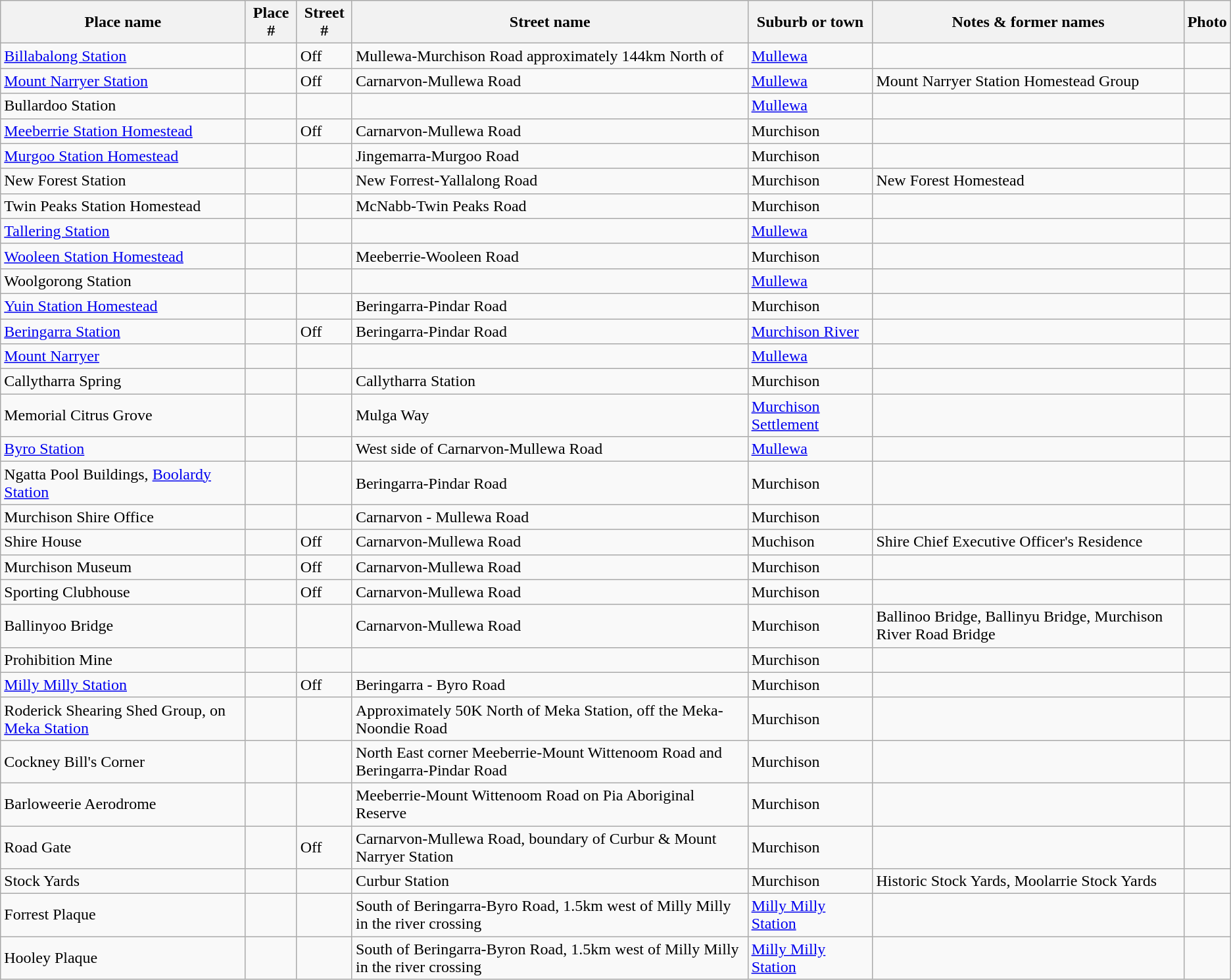<table class="wikitable sortable">
<tr>
<th>Place name</th>
<th>Place #</th>
<th>Street #</th>
<th>Street name</th>
<th>Suburb or town</th>
<th class="unsortable">Notes & former names</th>
<th class="unsortable">Photo</th>
</tr>
<tr>
<td><a href='#'>Billabalong Station</a></td>
<td></td>
<td>Off</td>
<td>Mullewa-Murchison Road approximately 144km North of</td>
<td><a href='#'>Mullewa</a></td>
<td></td>
<td></td>
</tr>
<tr>
<td><a href='#'>Mount Narryer Station</a></td>
<td></td>
<td>Off</td>
<td>Carnarvon-Mullewa Road</td>
<td><a href='#'>Mullewa</a></td>
<td>Mount Narryer Station Homestead Group</td>
<td></td>
</tr>
<tr>
<td>Bullardoo Station</td>
<td></td>
<td></td>
<td></td>
<td><a href='#'>Mullewa</a></td>
<td></td>
<td></td>
</tr>
<tr>
<td><a href='#'>Meeberrie Station Homestead</a></td>
<td></td>
<td>Off</td>
<td>Carnarvon-Mullewa Road</td>
<td>Murchison</td>
<td></td>
<td></td>
</tr>
<tr>
<td><a href='#'>Murgoo Station Homestead</a></td>
<td></td>
<td></td>
<td>Jingemarra-Murgoo Road</td>
<td>Murchison</td>
<td></td>
<td></td>
</tr>
<tr>
<td>New Forest Station</td>
<td></td>
<td></td>
<td>New Forrest-Yallalong Road</td>
<td>Murchison</td>
<td>New Forest Homestead</td>
<td></td>
</tr>
<tr>
<td>Twin Peaks Station Homestead</td>
<td></td>
<td></td>
<td>McNabb-Twin Peaks Road</td>
<td>Murchison</td>
<td></td>
<td></td>
</tr>
<tr>
<td><a href='#'>Tallering Station</a></td>
<td></td>
<td></td>
<td></td>
<td><a href='#'>Mullewa</a></td>
<td></td>
<td></td>
</tr>
<tr>
<td><a href='#'>Wooleen Station Homestead</a></td>
<td></td>
<td></td>
<td>Meeberrie-Wooleen Road</td>
<td>Murchison</td>
<td></td>
<td></td>
</tr>
<tr>
<td>Woolgorong Station</td>
<td></td>
<td></td>
<td></td>
<td><a href='#'>Mullewa</a></td>
<td></td>
<td></td>
</tr>
<tr>
<td><a href='#'>Yuin Station Homestead</a></td>
<td></td>
<td></td>
<td>Beringarra-Pindar Road</td>
<td>Murchison</td>
<td></td>
<td></td>
</tr>
<tr>
<td><a href='#'>Beringarra Station</a></td>
<td></td>
<td>Off</td>
<td>Beringarra-Pindar Road</td>
<td><a href='#'>Murchison River</a></td>
<td></td>
<td></td>
</tr>
<tr>
<td><a href='#'>Mount Narryer</a></td>
<td></td>
<td></td>
<td></td>
<td><a href='#'>Mullewa</a></td>
<td></td>
<td></td>
</tr>
<tr>
<td>Callytharra Spring</td>
<td></td>
<td></td>
<td>Callytharra Station</td>
<td>Murchison</td>
<td></td>
<td></td>
</tr>
<tr>
<td>Memorial Citrus Grove</td>
<td></td>
<td></td>
<td>Mulga Way</td>
<td><a href='#'>Murchison Settlement</a></td>
<td></td>
<td></td>
</tr>
<tr>
<td><a href='#'>Byro Station</a></td>
<td></td>
<td></td>
<td>West side of Carnarvon-Mullewa Road</td>
<td><a href='#'>Mullewa</a></td>
<td></td>
<td></td>
</tr>
<tr>
<td>Ngatta Pool Buildings, <a href='#'>Boolardy Station</a></td>
<td></td>
<td></td>
<td>Beringarra-Pindar Road</td>
<td>Murchison</td>
<td></td>
<td></td>
</tr>
<tr>
<td>Murchison Shire Office</td>
<td></td>
<td></td>
<td>Carnarvon - Mullewa Road</td>
<td>Murchison</td>
<td></td>
<td></td>
</tr>
<tr>
<td>Shire House</td>
<td></td>
<td>Off</td>
<td>Carnarvon-Mullewa Road</td>
<td>Muchison</td>
<td>Shire Chief Executive Officer's Residence</td>
<td></td>
</tr>
<tr>
<td>Murchison Museum</td>
<td></td>
<td>Off</td>
<td>Carnarvon-Mullewa Road</td>
<td>Murchison</td>
<td></td>
<td></td>
</tr>
<tr>
<td>Sporting Clubhouse</td>
<td></td>
<td>Off</td>
<td>Carnarvon-Mullewa Road</td>
<td>Murchison</td>
<td></td>
<td></td>
</tr>
<tr>
<td>Ballinyoo Bridge</td>
<td></td>
<td></td>
<td>Carnarvon-Mullewa Road</td>
<td>Murchison</td>
<td>Ballinoo Bridge, Ballinyu Bridge, Murchison River Road Bridge</td>
<td></td>
</tr>
<tr>
<td>Prohibition Mine</td>
<td></td>
<td></td>
<td></td>
<td>Murchison</td>
<td></td>
<td></td>
</tr>
<tr>
<td><a href='#'>Milly Milly Station</a></td>
<td></td>
<td>Off</td>
<td>Beringarra - Byro Road</td>
<td>Murchison</td>
<td></td>
<td></td>
</tr>
<tr>
<td>Roderick Shearing Shed Group, on <a href='#'>Meka Station</a></td>
<td></td>
<td></td>
<td>Approximately 50K North of Meka Station, off the Meka-Noondie Road</td>
<td>Murchison</td>
<td></td>
<td></td>
</tr>
<tr>
<td>Cockney Bill's Corner</td>
<td></td>
<td></td>
<td>North East corner Meeberrie-Mount Wittenoom Road and Beringarra-Pindar Road</td>
<td>Murchison</td>
<td></td>
<td></td>
</tr>
<tr>
<td>Barloweerie Aerodrome</td>
<td></td>
<td></td>
<td>Meeberrie-Mount Wittenoom Road on Pia Aboriginal Reserve</td>
<td>Murchison</td>
<td></td>
<td></td>
</tr>
<tr>
<td>Road Gate</td>
<td></td>
<td>Off</td>
<td>Carnarvon-Mullewa Road, boundary of Curbur & Mount Narryer Station</td>
<td>Murchison</td>
<td></td>
<td></td>
</tr>
<tr>
<td>Stock Yards</td>
<td></td>
<td></td>
<td>Curbur Station</td>
<td>Murchison</td>
<td>Historic Stock Yards, Moolarrie Stock Yards</td>
<td></td>
</tr>
<tr>
<td>Forrest Plaque</td>
<td></td>
<td></td>
<td>South of Beringarra-Byro Road, 1.5km west of Milly Milly in the river crossing</td>
<td><a href='#'>Milly Milly Station</a></td>
<td></td>
<td></td>
</tr>
<tr>
<td>Hooley Plaque</td>
<td></td>
<td></td>
<td>South of Beringarra-Byron Road, 1.5km west of Milly Milly in the river crossing</td>
<td><a href='#'>Milly Milly Station</a></td>
<td></td>
<td></td>
</tr>
</table>
